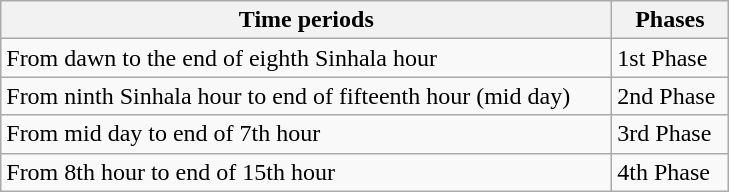<table class="wikitable">
<tr>
<th width="400">Time periods</th>
<th width="70">Phases</th>
</tr>
<tr>
<td>From dawn to the end of eighth Sinhala hour</td>
<td>1st Phase</td>
</tr>
<tr>
<td>From ninth Sinhala hour to end of fifteenth hour (mid day)</td>
<td>2nd Phase</td>
</tr>
<tr>
<td>From mid day to end of 7th hour</td>
<td>3rd Phase</td>
</tr>
<tr>
<td>From 8th hour to end of 15th hour</td>
<td>4th Phase</td>
</tr>
</table>
